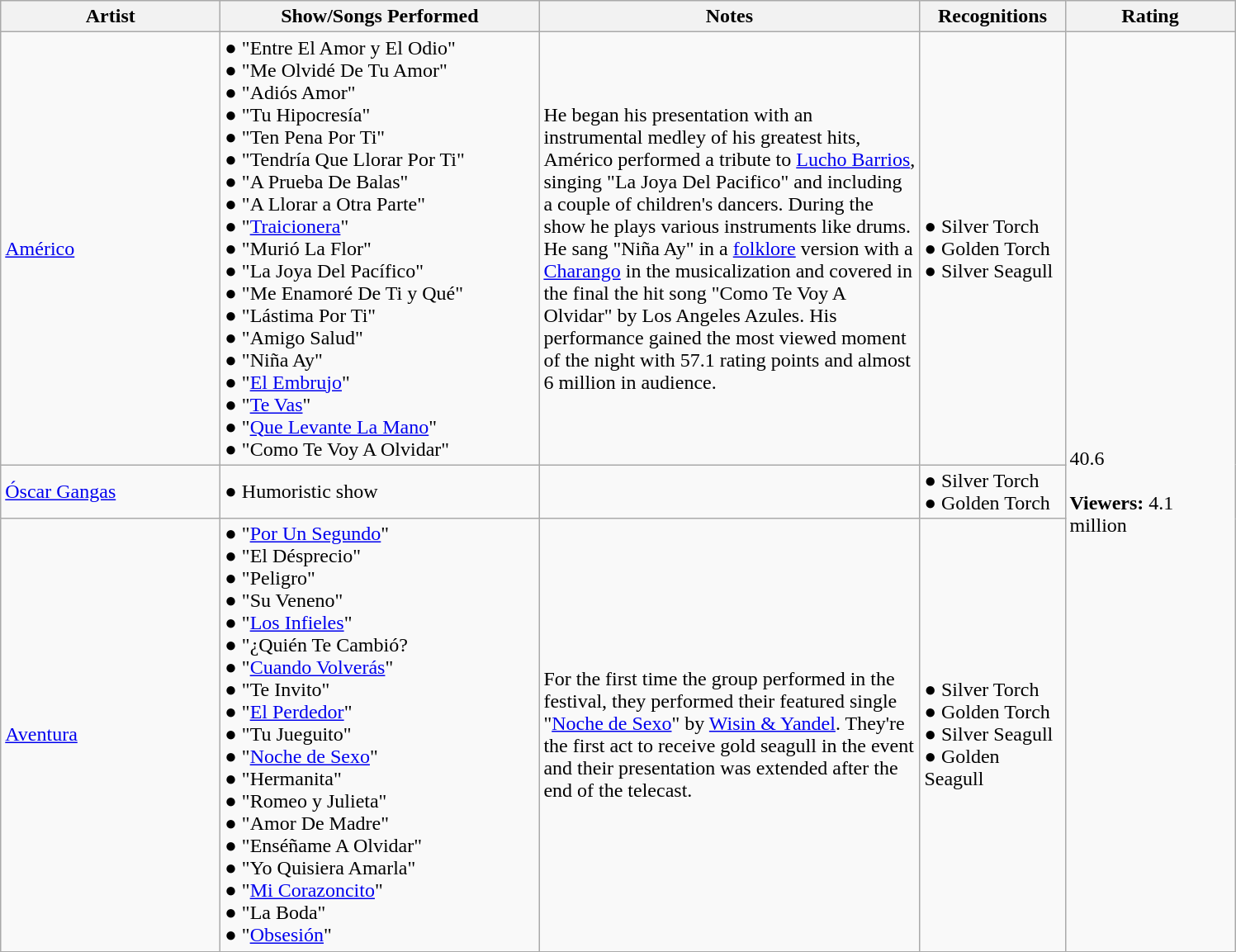<table class="wikitable">
<tr>
<th width="170">Artist</th>
<th width="250">Show/Songs Performed</th>
<th width="300">Notes</th>
<th width="110">Recognitions</th>
<th width="130">Rating</th>
</tr>
<tr>
<td><a href='#'>Américo</a></td>
<td>● "Entre El Amor y El Odio"<br> ● "Me Olvidé De Tu Amor"<br> ● "Adiós Amor"<br> ● "Tu Hipocresía"<br> ● "Ten Pena Por Ti"<br> ● "Tendría Que Llorar Por Ti"<br> ● "A Prueba De Balas"<br> ● "A Llorar a Otra Parte"<br> ● "<a href='#'>Traicionera</a>"<br> ● "Murió La Flor"<br> ● "La Joya Del Pacífico"<br> ● "Me Enamoré De Ti y Qué"<br> ● "Lástima Por Ti"<br> ● "Amigo Salud"<br> ● "Niña Ay"<br> ● "<a href='#'>El Embrujo</a>"<br> ● "<a href='#'>Te Vas</a>"<br> ● "<a href='#'>Que Levante La Mano</a>"<br> ● "Como Te Voy A Olvidar"</td>
<td>He began his presentation with an instrumental medley of his greatest hits, Américo performed a tribute to <a href='#'>Lucho Barrios</a>, singing "La Joya Del Pacifico" and including a couple of children's dancers. During the show he plays various instruments like drums. He sang "Niña Ay" in a <a href='#'>folklore</a> version with a <a href='#'>Charango</a> in the musicalization and covered in the final the hit song "Como Te Voy A Olvidar" by Los Angeles Azules. His performance gained the most viewed moment of the night with 57.1 rating points and almost 6 million in audience.</td>
<td>● Silver Torch<br> ● Golden Torch<br> ● Silver Seagull</td>
<td rowspan="3">40.6<br><br> <strong>Viewers:</strong> 4.1 million<br></td>
</tr>
<tr>
<td><a href='#'>Óscar Gangas</a></td>
<td>● Humoristic show</td>
<td></td>
<td>● Silver Torch<br> ● Golden Torch<br></td>
</tr>
<tr>
<td><a href='#'>Aventura</a></td>
<td>● "<a href='#'>Por Un Segundo</a>"<br> ● "El Désprecio"<br> ● "Peligro"<br> ● "Su Veneno"<br> ● "<a href='#'>Los Infieles</a>"<br> ● "¿Quién Te Cambió?<br> ● "<a href='#'>Cuando Volverás</a>"<br> ● "Te Invito"<br> ● "<a href='#'>El Perdedor</a>"<br> ● "Tu Jueguito"<br> ● "<a href='#'>Noche de Sexo</a>"<br> ● "Hermanita"<br> ● "Romeo y Julieta"<br> ● "Amor De Madre"<br> ● "Enséñame A Olvidar"<br> ● "Yo Quisiera Amarla"<br> ● "<a href='#'>Mi Corazoncito</a>"<br> ● "La Boda"<br> ● "<a href='#'>Obsesión</a>"<br></td>
<td>For the first time the group performed in the festival, they performed their featured single "<a href='#'>Noche de Sexo</a>" by <a href='#'>Wisin & Yandel</a>. They're the first act to receive gold seagull in the event and their presentation was extended after the end of the telecast.</td>
<td>● Silver Torch<br> ● Golden Torch<br> ● Silver Seagull<br> ● Golden Seagull</td>
</tr>
<tr>
</tr>
</table>
